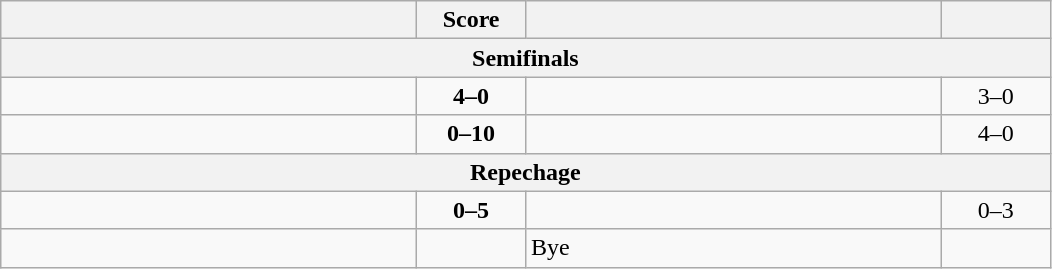<table class="wikitable" style="text-align: left;">
<tr>
<th align="right" width="270"></th>
<th width="65">Score</th>
<th align="left" width="270"></th>
<th width="65"></th>
</tr>
<tr>
<th colspan=4>Semifinals</th>
</tr>
<tr>
<td><strong></strong></td>
<td align="center"><strong>4–0</strong></td>
<td></td>
<td align=center>3–0 <strong></strong></td>
</tr>
<tr>
<td></td>
<td align="center"><strong>0–10</strong></td>
<td><strong></strong></td>
<td align=center>4–0 <strong></strong></td>
</tr>
<tr>
<th colspan=4>Repechage</th>
</tr>
<tr>
<td></td>
<td align="center"><strong>0–5</strong></td>
<td><strong></strong></td>
<td align=center>0–3 <strong></strong></td>
</tr>
<tr>
<td><strong></strong></td>
<td></td>
<td>Bye</td>
<td></td>
</tr>
</table>
